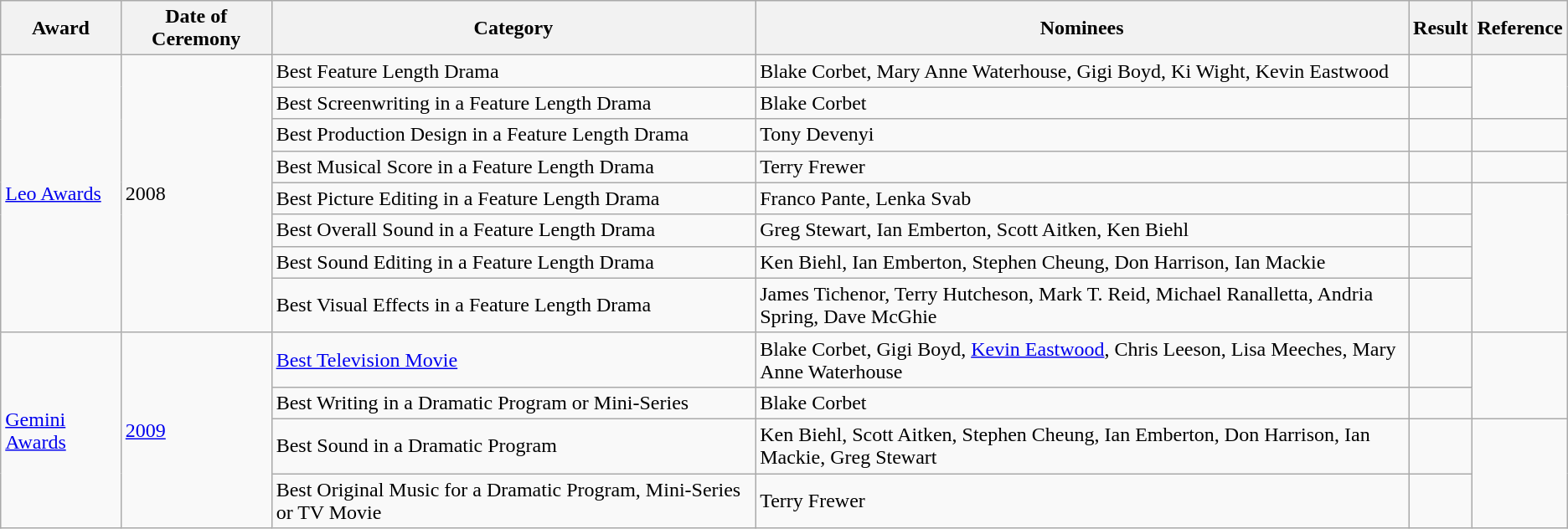<table class="wikitable">
<tr>
<th>Award</th>
<th>Date of Ceremony</th>
<th>Category</th>
<th>Nominees</th>
<th>Result</th>
<th>Reference</th>
</tr>
<tr>
<td rowspan=8><a href='#'>Leo Awards</a></td>
<td rowspan=8>2008</td>
<td>Best Feature Length Drama</td>
<td>Blake Corbet, Mary Anne Waterhouse, Gigi Boyd, Ki Wight, Kevin Eastwood</td>
<td></td>
<td rowspan=2></td>
</tr>
<tr>
<td>Best Screenwriting in a Feature Length Drama</td>
<td>Blake Corbet</td>
<td></td>
</tr>
<tr>
<td>Best Production Design in a Feature Length Drama</td>
<td>Tony Devenyi</td>
<td></td>
<td></td>
</tr>
<tr>
<td>Best Musical Score in a Feature Length Drama</td>
<td>Terry Frewer</td>
<td></td>
<td></td>
</tr>
<tr>
<td>Best Picture Editing in a Feature Length Drama</td>
<td>Franco Pante, Lenka Svab</td>
<td></td>
<td rowspan=4></td>
</tr>
<tr>
<td>Best Overall Sound in a Feature Length Drama</td>
<td>Greg Stewart, Ian Emberton, Scott Aitken, Ken Biehl</td>
<td></td>
</tr>
<tr>
<td>Best Sound Editing in a Feature Length Drama</td>
<td>Ken Biehl, Ian Emberton, Stephen Cheung, Don Harrison, Ian Mackie</td>
<td></td>
</tr>
<tr>
<td>Best Visual Effects in a Feature Length Drama</td>
<td>James Tichenor, Terry Hutcheson, Mark T. Reid, Michael Ranalletta, Andria Spring, Dave McGhie</td>
<td></td>
</tr>
<tr>
<td rowspan="4"><a href='#'>Gemini Awards</a></td>
<td rowspan="4"><a href='#'>2009</a></td>
<td><a href='#'>Best Television Movie</a></td>
<td>Blake Corbet, Gigi Boyd, <a href='#'>Kevin Eastwood</a>, Chris Leeson, Lisa Meeches, Mary Anne Waterhouse</td>
<td></td>
<td rowspan=2></td>
</tr>
<tr>
<td>Best Writing in a Dramatic Program or Mini-Series</td>
<td>Blake Corbet</td>
<td></td>
</tr>
<tr>
<td>Best Sound in a Dramatic Program</td>
<td>Ken Biehl, Scott Aitken, Stephen Cheung, Ian Emberton, Don Harrison, Ian Mackie, Greg Stewart</td>
<td></td>
<td rowspan=2></td>
</tr>
<tr>
<td>Best Original Music for a Dramatic Program, Mini-Series or TV Movie</td>
<td>Terry Frewer</td>
<td></td>
</tr>
</table>
